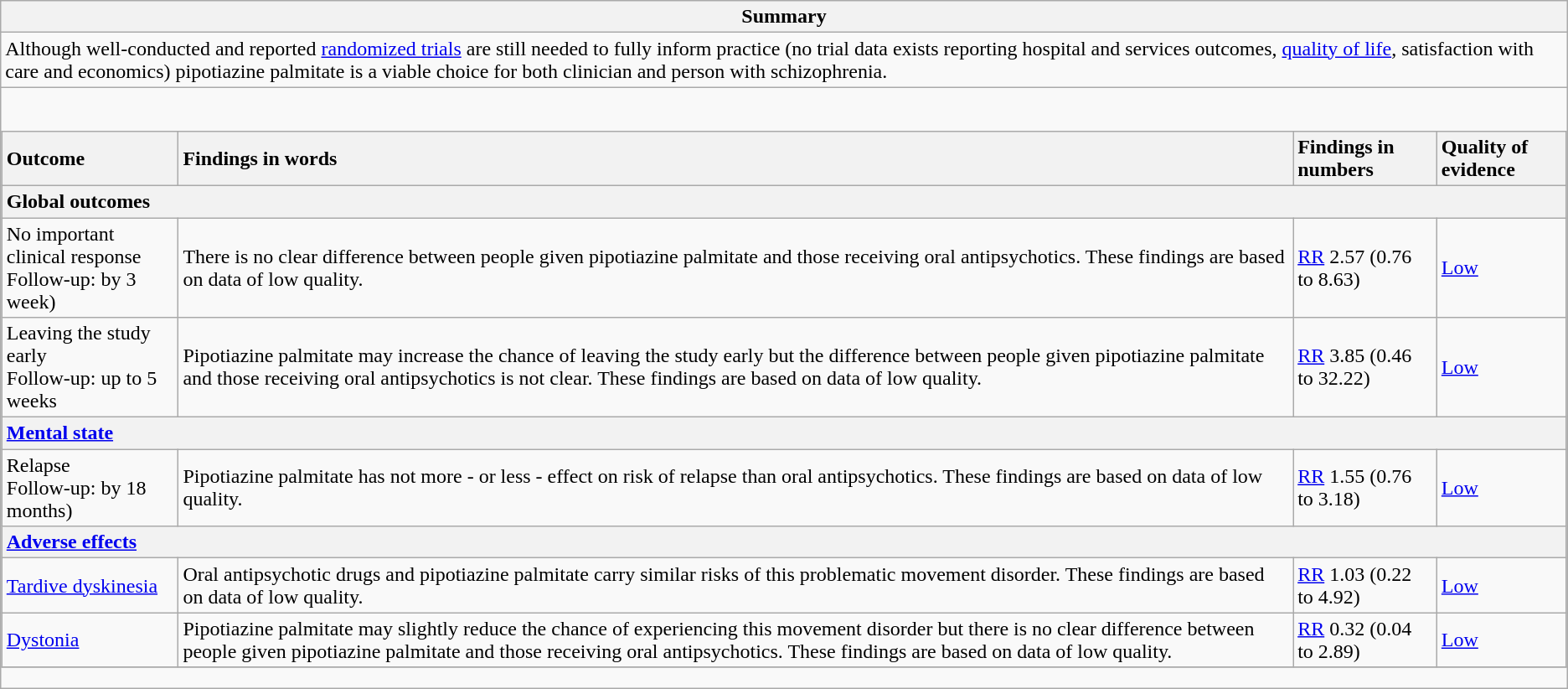<table class="wikitable">
<tr>
<th>Summary</th>
</tr>
<tr>
<td>Although well-conducted and reported <a href='#'>randomized trials</a> are still needed to fully inform practice (no trial data exists reporting hospital and services outcomes, <a href='#'>quality of life</a>, satisfaction with care and economics) pipotiazine palmitate is a viable choice for both clinician and person with schizophrenia.</td>
</tr>
<tr>
<td style="padding:0;"><br><table class="wikitable collapsible collapsed" style="width:100%;">
<tr>
<th scope="col" style="text-align: left;">Outcome</th>
<th scope="col" style="text-align: left;">Findings in words</th>
<th scope="col" style="text-align: left;">Findings in numbers</th>
<th scope="col" style="text-align: left;">Quality of evidence</th>
</tr>
<tr>
<th colspan="4" style="text-align: left;">Global outcomes</th>
</tr>
<tr>
<td>No important clinical response<br>Follow-up: by 3 week)</td>
<td>There is no clear difference between people given pipotiazine palmitate and those receiving oral antipsychotics. These findings are based on data of low quality.</td>
<td><a href='#'>RR</a> 2.57 (0.76 to 8.63)</td>
<td><a href='#'>Low</a></td>
</tr>
<tr>
<td>Leaving the study early<br>Follow-up: up to 5 weeks</td>
<td>Pipotiazine palmitate may increase the chance of leaving the study early but the difference between people given pipotiazine palmitate and those receiving oral antipsychotics is not clear. These findings are based on data of low quality.</td>
<td><a href='#'>RR</a> 3.85 (0.46 to 32.22)</td>
<td><a href='#'>Low</a></td>
</tr>
<tr>
<th colspan="4" style="text-align: left;"><a href='#'>Mental state</a></th>
</tr>
<tr>
<td>Relapse<br>Follow-up: by 18 months)</td>
<td>Pipotiazine palmitate has not more - or less - effect on risk of relapse than oral antipsychotics. These findings are based on data of low quality.</td>
<td><a href='#'>RR</a> 1.55 (0.76 to 3.18)</td>
<td><a href='#'>Low</a></td>
</tr>
<tr>
<th colspan="4" style="text-align: left;"><a href='#'>Adverse effects</a></th>
</tr>
<tr>
<td><a href='#'>Tardive dyskinesia</a></td>
<td>Oral antipsychotic drugs and pipotiazine palmitate carry similar risks of this problematic movement disorder. These findings are based on data of low quality.</td>
<td><a href='#'>RR</a> 1.03 (0.22 to 4.92)</td>
<td><a href='#'>Low</a></td>
</tr>
<tr>
<td><a href='#'>Dystonia</a></td>
<td>Pipotiazine palmitate may slightly reduce the chance of experiencing this movement disorder but there is no clear difference between people given pipotiazine palmitate and those receiving oral antipsychotics. These findings are based on data of low quality.</td>
<td><a href='#'>RR</a> 0.32 (0.04 to 2.89)</td>
<td><a href='#'>Low</a></td>
</tr>
<tr>
</tr>
</table>
</td>
</tr>
</table>
